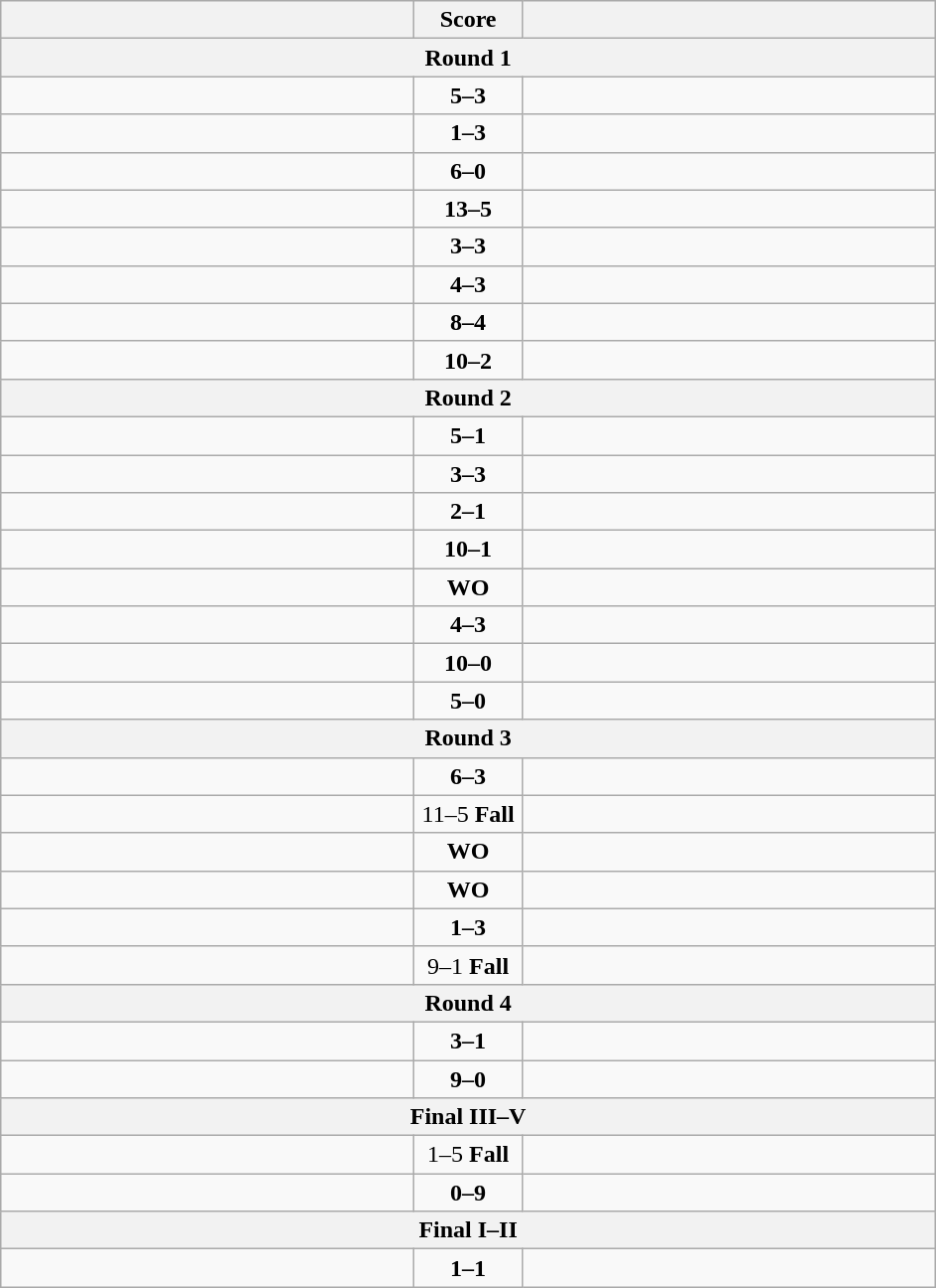<table class="wikitable" style="text-align: left;">
<tr>
<th align="right" width="270"></th>
<th width="65">Score</th>
<th align="left" width="270"></th>
</tr>
<tr>
<th colspan="3">Round 1</th>
</tr>
<tr>
<td><strong></strong></td>
<td align=center><strong>5–3</strong></td>
<td></td>
</tr>
<tr>
<td></td>
<td align=center><strong>1–3</strong></td>
<td><strong></strong></td>
</tr>
<tr>
<td><strong></strong></td>
<td align=center><strong>6–0</strong></td>
<td></td>
</tr>
<tr>
<td><strong></strong></td>
<td align=center><strong>13–5</strong></td>
<td></td>
</tr>
<tr>
<td></td>
<td align=center><strong>3–3</strong></td>
<td><strong></strong></td>
</tr>
<tr>
<td><strong></strong></td>
<td align=center><strong>4–3</strong></td>
<td></td>
</tr>
<tr>
<td><strong></strong></td>
<td align=center><strong>8–4</strong></td>
<td></td>
</tr>
<tr>
<td><strong></strong></td>
<td align=center><strong>10–2</strong></td>
<td></td>
</tr>
<tr>
<th colspan="3">Round 2</th>
</tr>
<tr>
<td><strong></strong></td>
<td align=center><strong>5–1</strong></td>
<td></td>
</tr>
<tr>
<td><strong></strong></td>
<td align=center><strong>3–3</strong></td>
<td></td>
</tr>
<tr>
<td><strong></strong></td>
<td align=center><strong>2–1</strong></td>
<td></td>
</tr>
<tr>
<td><strong></strong></td>
<td align=center><strong>10–1</strong></td>
<td></td>
</tr>
<tr>
<td></td>
<td align=center><strong>WO</strong></td>
<td><strong></strong></td>
</tr>
<tr>
<td><strong></strong></td>
<td align=center><strong>4–3</strong></td>
<td></td>
</tr>
<tr>
<td><strong></strong></td>
<td align=center><strong>10–0</strong></td>
<td></td>
</tr>
<tr>
<td><strong></strong></td>
<td align=center><strong>5–0</strong></td>
<td></td>
</tr>
<tr>
<th colspan="3">Round 3</th>
</tr>
<tr>
<td><strong></strong></td>
<td align=center><strong>6–3</strong></td>
<td></td>
</tr>
<tr>
<td><strong></strong></td>
<td align=center>11–5 <strong>Fall</strong></td>
<td></td>
</tr>
<tr>
<td></td>
<td align=center><strong>WO</strong></td>
<td><strong></strong></td>
</tr>
<tr>
<td><strong></strong></td>
<td align=center><strong>WO</strong></td>
<td></td>
</tr>
<tr>
<td></td>
<td align=center><strong>1–3</strong></td>
<td><strong></strong></td>
</tr>
<tr>
<td><strong></strong></td>
<td align=center>9–1 <strong>Fall</strong></td>
<td></td>
</tr>
<tr>
<th colspan="3">Round 4</th>
</tr>
<tr>
<td><strong></strong></td>
<td align=center><strong>3–1</strong></td>
<td></td>
</tr>
<tr>
<td><strong></strong></td>
<td align=center><strong>9–0</strong></td>
<td></td>
</tr>
<tr>
<th colspan="3">Final III–V</th>
</tr>
<tr>
<td></td>
<td align=center>1–5 <strong>Fall</strong></td>
<td><strong></strong></td>
</tr>
<tr>
<td></td>
<td align=center><strong>0–9</strong></td>
<td><strong></strong></td>
</tr>
<tr>
<th colspan="3">Final I–II</th>
</tr>
<tr>
<td></td>
<td align=center><strong>1–1</strong></td>
<td><strong></strong></td>
</tr>
</table>
